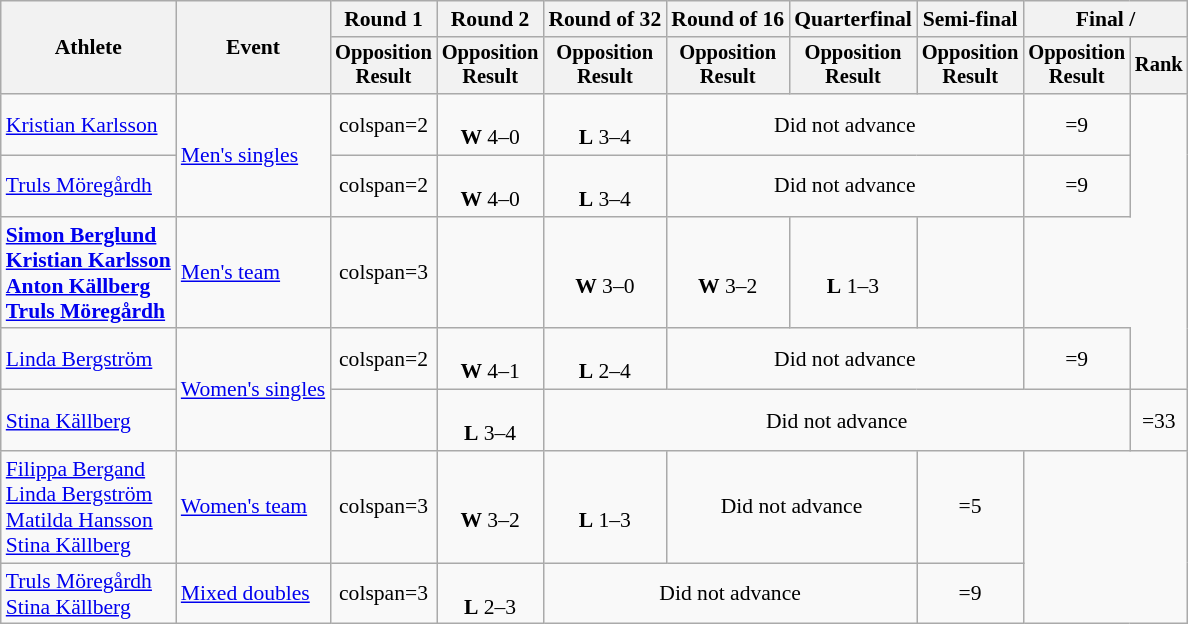<table class=wikitable style=font-size:90%;text-align:center>
<tr>
<th rowspan=2>Athlete</th>
<th rowspan=2>Event</th>
<th>Round 1</th>
<th>Round 2</th>
<th>Round of 32</th>
<th>Round of 16</th>
<th>Quarterfinal</th>
<th>Semi-final</th>
<th colspan=2>Final / </th>
</tr>
<tr style=font-size:95%>
<th>Opposition<br>Result</th>
<th>Opposition<br>Result</th>
<th>Opposition<br>Result</th>
<th>Opposition<br>Result</th>
<th>Opposition<br>Result</th>
<th>Opposition<br>Result</th>
<th>Opposition<br>Result</th>
<th>Rank</th>
</tr>
<tr>
<td align=left><a href='#'>Kristian Karlsson</a></td>
<td align=left rowspan=2><a href='#'>Men's singles</a></td>
<td>colspan=2 </td>
<td><br><strong>W</strong> 4–0</td>
<td><br><strong>L</strong> 3–4</td>
<td colspan=3>Did not advance</td>
<td>=9</td>
</tr>
<tr>
<td align=left><a href='#'>Truls Möregårdh</a></td>
<td>colspan=2 </td>
<td><br><strong>W</strong> 4–0</td>
<td><br><strong>L</strong> 3–4</td>
<td colspan=3>Did not advance</td>
<td>=9</td>
</tr>
<tr>
<td align=left><strong><a href='#'>Simon Berglund</a><br><a href='#'>Kristian Karlsson</a><br><a href='#'>Anton Källberg</a><br><a href='#'>Truls Möregårdh</a></strong></td>
<td align=left><a href='#'>Men's team</a></td>
<td>colspan=3 </td>
<td></td>
<td><br><strong>W</strong> 3–0</td>
<td><br><strong>W</strong> 3–2</td>
<td><br><strong>L</strong> 1–3</td>
<td></td>
</tr>
<tr>
<td align=left><a href='#'>Linda Bergström</a></td>
<td align=left rowspan=2><a href='#'>Women's singles</a></td>
<td>colspan=2 </td>
<td><br><strong>W</strong> 4–1</td>
<td><br><strong>L</strong> 2–4</td>
<td colspan=3>Did not advance</td>
<td>=9</td>
</tr>
<tr>
<td align=left><a href='#'>Stina Källberg</a></td>
<td></td>
<td><br><strong>L</strong> 3–4</td>
<td colspan=5>Did not advance</td>
<td>=33</td>
</tr>
<tr>
<td align=left><a href='#'>Filippa Bergand</a><br><a href='#'>Linda Bergström</a><br><a href='#'>Matilda Hansson</a><br><a href='#'>Stina Källberg</a></td>
<td align=left><a href='#'>Women's team</a></td>
<td>colspan=3 </td>
<td><br><strong>W</strong> 3–2</td>
<td><br><strong>L</strong> 1–3</td>
<td colspan=2>Did not advance</td>
<td>=5</td>
</tr>
<tr>
<td align=left><a href='#'>Truls Möregårdh</a><br><a href='#'>Stina Källberg</a></td>
<td align=left><a href='#'>Mixed doubles</a></td>
<td>colspan=3 </td>
<td><br><strong>L</strong> 2–3</td>
<td colspan=3>Did not advance</td>
<td>=9</td>
</tr>
</table>
